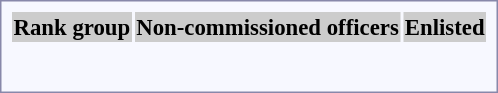<table style="border:1px solid #8888aa; background-color:#f7f8ff; padding:5px; font-size:95%; margin: 0px 12px 12px 0px; text-align:center;">
<tr bgcolor="#CCCCCC">
<th>Rank group</th>
<th colspan=3>Non-commissioned officers</th>
<th colspan=3>Enlisted</th>
</tr>
<tr>
<td rowspan=2><strong></strong></td>
<td></td>
<td></td>
<td></td>
<td></td>
<td></td>
<td></td>
</tr>
<tr>
<td><br></td>
<td><br></td>
<td><br></td>
<td><br></td>
<td><br></td>
<td><br></td>
</tr>
</table>
